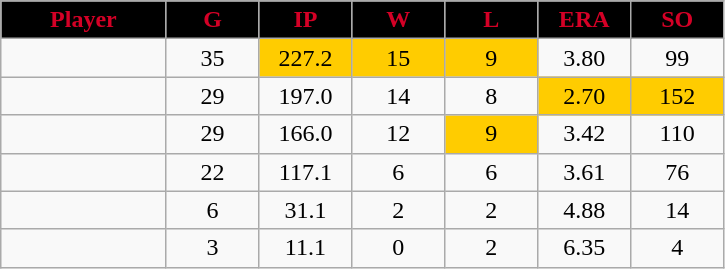<table class="wikitable sortable">
<tr>
<th style="background:black; color:#d40026; width:16%;">Player</th>
<th style="background:black; color:#d40026; width:9%;">G</th>
<th style="background:black; color:#d40026; width:9%;">IP</th>
<th style="background:black; color:#d40026; width:9%;">W</th>
<th style="background:black; color:#d40026; width:9%;">L</th>
<th style="background:black; color:#d40026; width:9%;">ERA</th>
<th style="background:black; color:#d40026; width:9%;">SO</th>
</tr>
<tr style="text-align:center;">
<td></td>
<td>35</td>
<td style="background:#fc0;">227.2</td>
<td style="background:#fc0;">15</td>
<td style="background:#fc0;">9</td>
<td>3.80</td>
<td>99</td>
</tr>
<tr style="text-align:center;">
<td></td>
<td>29</td>
<td>197.0</td>
<td>14</td>
<td>8</td>
<td style="background:#fc0;">2.70</td>
<td style="background:#fc0;">152</td>
</tr>
<tr style="text-align:center;">
<td></td>
<td>29</td>
<td>166.0</td>
<td>12</td>
<td style="background:#fc0;">9</td>
<td>3.42</td>
<td>110</td>
</tr>
<tr style="text-align:center;">
<td></td>
<td>22</td>
<td>117.1</td>
<td>6</td>
<td>6</td>
<td>3.61</td>
<td>76</td>
</tr>
<tr style="text-align:center;">
<td></td>
<td>6</td>
<td>31.1</td>
<td>2</td>
<td>2</td>
<td>4.88</td>
<td>14</td>
</tr>
<tr style="text-align:center;">
<td></td>
<td>3</td>
<td>11.1</td>
<td>0</td>
<td>2</td>
<td>6.35</td>
<td>4</td>
</tr>
</table>
